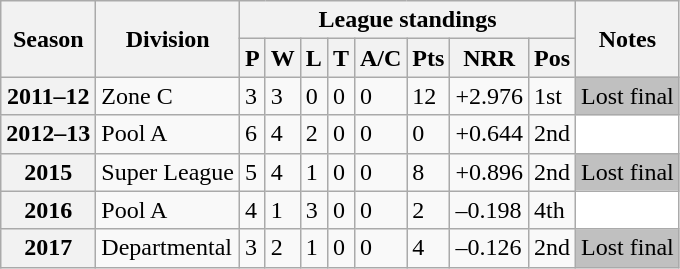<table class="wikitable sortable">
<tr>
<th scope="col" rowspan="2">Season</th>
<th scope="col" rowspan="2">Division</th>
<th scope="col" colspan="8">League standings</th>
<th scope="col" rowspan="2">Notes</th>
</tr>
<tr>
<th scope="col">P</th>
<th scope="col">W</th>
<th scope="col">L</th>
<th scope="col">T</th>
<th scope="col">A/C</th>
<th scope="col">Pts</th>
<th scope="col">NRR</th>
<th scope="col">Pos</th>
</tr>
<tr>
<th scope="row">2011–12</th>
<td>Zone C</td>
<td>3</td>
<td>3</td>
<td>0</td>
<td>0</td>
<td>0</td>
<td>12</td>
<td>+2.976</td>
<td>1st</td>
<td style="background: silver;">Lost final</td>
</tr>
<tr>
<th scope="row">2012–13</th>
<td>Pool A</td>
<td>6</td>
<td>4</td>
<td>2</td>
<td>0</td>
<td>0</td>
<td>0</td>
<td>+0.644</td>
<td>2nd</td>
<td style="background: white;"></td>
</tr>
<tr>
<th scope="row">2015</th>
<td>Super League</td>
<td>5</td>
<td>4</td>
<td>1</td>
<td>0</td>
<td>0</td>
<td>8</td>
<td>+0.896</td>
<td>2nd</td>
<td style="background: silver;">Lost final</td>
</tr>
<tr>
<th scope="row">2016</th>
<td>Pool A</td>
<td>4</td>
<td>1</td>
<td>3</td>
<td>0</td>
<td>0</td>
<td>2</td>
<td>–0.198</td>
<td>4th</td>
<td style="background: white;"></td>
</tr>
<tr>
<th scope="row">2017</th>
<td>Departmental</td>
<td>3</td>
<td>2</td>
<td>1</td>
<td>0</td>
<td>0</td>
<td>4</td>
<td>–0.126</td>
<td>2nd</td>
<td style="background: silver;">Lost final</td>
</tr>
</table>
